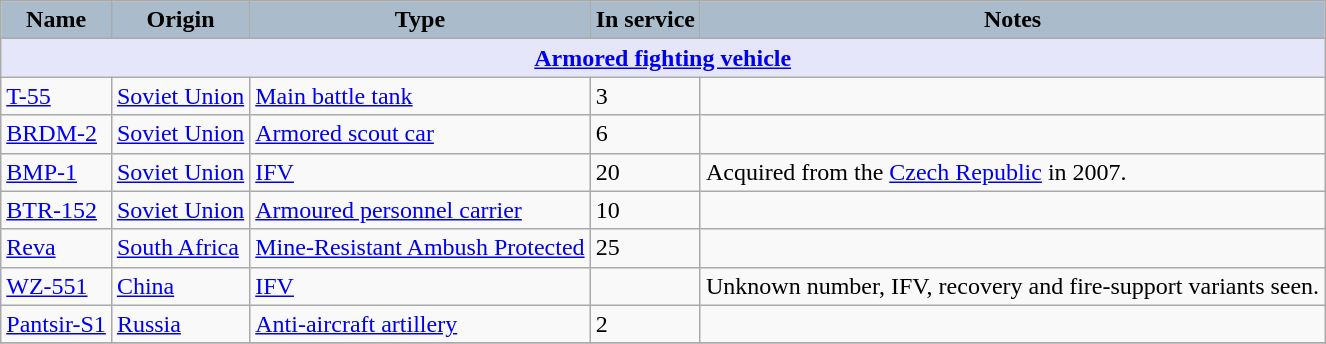<table class="wikitable">
<tr>
<th style="text-align:center; background:#aabccc;">Name</th>
<th style="text-align: center; background:#aabccc;">Origin</th>
<th style="text-align:l center; background:#aabccc;">Type</th>
<th style="text-align:l center; background:#aabccc;">In service</th>
<th style="text-align: center; background:#aabccc;">Notes</th>
</tr>
<tr>
<th style="align: center; background: lavender;" colspan="7"><a href='#'>Armored fighting vehicle</a></th>
</tr>
<tr>
<td><a href='#'>T-55</a></td>
<td><a href='#'>Soviet Union</a></td>
<td><a href='#'>Main battle tank</a></td>
<td>3</td>
<td></td>
</tr>
<tr>
<td><a href='#'>BRDM-2</a></td>
<td><a href='#'>Soviet Union</a></td>
<td><a href='#'>Armored scout car</a></td>
<td>6</td>
<td></td>
</tr>
<tr>
<td><a href='#'>BMP-1</a></td>
<td><a href='#'>Soviet Union</a></td>
<td><a href='#'>IFV</a></td>
<td>20</td>
<td>Acquired from the <a href='#'>Czech Republic</a> in 2007.</td>
</tr>
<tr>
<td><a href='#'>BTR-152</a></td>
<td><a href='#'>Soviet Union</a></td>
<td><a href='#'>Armoured personnel carrier</a></td>
<td>10</td>
<td></td>
</tr>
<tr>
<td><a href='#'>Reva</a></td>
<td><a href='#'>South Africa</a></td>
<td><a href='#'>Mine-Resistant Ambush Protected</a></td>
<td>25</td>
<td></td>
</tr>
<tr>
<td><a href='#'>WZ-551</a></td>
<td><a href='#'>China</a></td>
<td><a href='#'>IFV</a></td>
<td></td>
<td>Unknown number, IFV, recovery and fire-support variants seen.</td>
</tr>
<tr>
<td><a href='#'>Pantsir-S1</a></td>
<td><a href='#'>Russia</a></td>
<td><a href='#'>Anti-aircraft artillery</a></td>
<td>2</td>
<td></td>
</tr>
<tr>
</tr>
</table>
